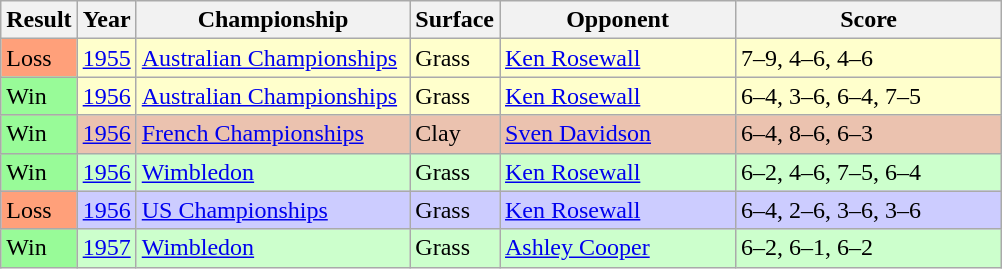<table class='sortable wikitable'>
<tr>
<th style="width:40px">Result</th>
<th style="width:30px">Year</th>
<th style="width:175px">Championship</th>
<th style="width:50px">Surface</th>
<th style="width:150px">Opponent</th>
<th style="width:170px" class="unsortable">Score</th>
</tr>
<tr style="background:#ffc;">
<td style="background:#ffa07a;">Loss</td>
<td><a href='#'>1955</a></td>
<td><a href='#'>Australian Championships</a></td>
<td>Grass</td>
<td> <a href='#'>Ken Rosewall</a></td>
<td>7–9, 4–6, 4–6</td>
</tr>
<tr style="background:#ffc;">
<td style="background:#98fb98;">Win</td>
<td><a href='#'>1956</a></td>
<td><a href='#'>Australian Championships</a></td>
<td>Grass</td>
<td> <a href='#'>Ken Rosewall</a></td>
<td>6–4, 3–6, 6–4, 7–5</td>
</tr>
<tr style="background:#ebc2af;">
<td style="background:#98fb98;">Win</td>
<td><a href='#'>1956</a></td>
<td><a href='#'>French Championships</a></td>
<td>Clay</td>
<td> <a href='#'>Sven Davidson</a></td>
<td>6–4, 8–6, 6–3</td>
</tr>
<tr style="background:#cfc;">
<td style="background:#98fb98;">Win</td>
<td><a href='#'>1956</a></td>
<td><a href='#'>Wimbledon</a></td>
<td>Grass</td>
<td> <a href='#'>Ken Rosewall</a></td>
<td>6–2, 4–6, 7–5, 6–4</td>
</tr>
<tr style="background:#ccf;">
<td style="background:#ffa07a;">Loss</td>
<td><a href='#'>1956</a></td>
<td><a href='#'>US Championships</a></td>
<td>Grass</td>
<td> <a href='#'>Ken Rosewall</a></td>
<td>6–4, 2–6, 3–6, 3–6</td>
</tr>
<tr style="background:#cfc;">
<td style="background:#98fb98;">Win</td>
<td><a href='#'>1957</a></td>
<td><a href='#'>Wimbledon</a></td>
<td>Grass</td>
<td> <a href='#'>Ashley Cooper</a></td>
<td>6–2, 6–1, 6–2</td>
</tr>
</table>
